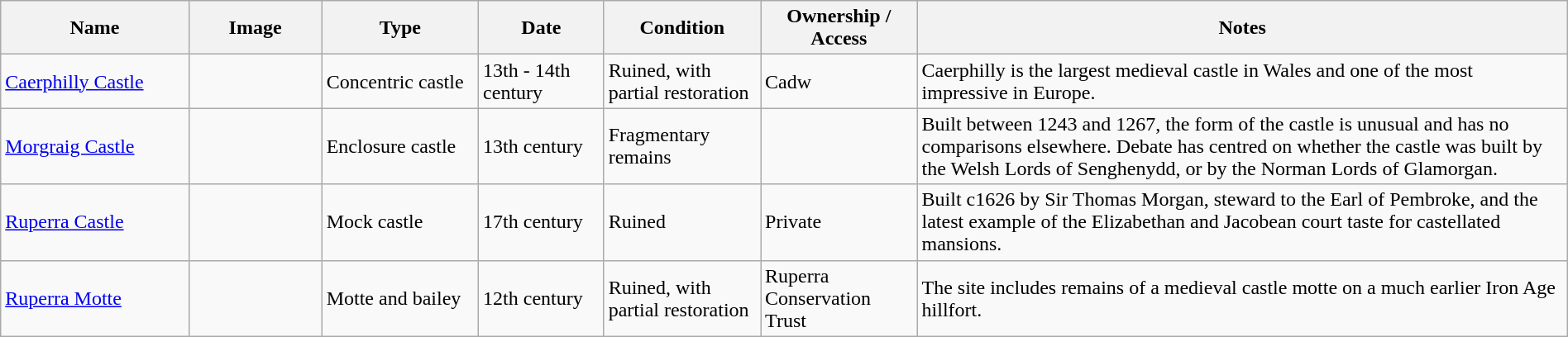<table class="wikitable sortable" width="100%">
<tr>
<th width="12%">Name</th>
<th class="unsortable" width="100">Image</th>
<th width="10%">Type</th>
<th width="8%">Date</th>
<th width="10%">Condition</th>
<th width="10%">Ownership / Access</th>
<th class="unsortable">Notes</th>
</tr>
<tr>
<td><a href='#'>Caerphilly Castle</a></td>
<td></td>
<td>Concentric castle</td>
<td>13th - 14th century</td>
<td>Ruined, with partial restoration</td>
<td>Cadw</td>
<td>Caerphilly is the largest medieval castle in Wales and one of the most impressive in Europe.</td>
</tr>
<tr>
<td><a href='#'>Morgraig Castle</a></td>
<td></td>
<td>Enclosure castle</td>
<td>13th century</td>
<td>Fragmentary remains</td>
<td></td>
<td>Built between 1243 and 1267, the form of the castle is unusual and has no comparisons elsewhere. Debate has centred on whether the castle was built by the Welsh Lords of Senghenydd, or by the Norman Lords of Glamorgan.</td>
</tr>
<tr>
<td><a href='#'>Ruperra Castle</a></td>
<td></td>
<td>Mock castle</td>
<td>17th century</td>
<td>Ruined</td>
<td>Private</td>
<td>Built c1626 by Sir Thomas Morgan, steward to the Earl of Pembroke, and the latest example of the Elizabethan and Jacobean court taste for castellated mansions.</td>
</tr>
<tr>
<td><a href='#'>Ruperra Motte</a></td>
<td></td>
<td>Motte and bailey</td>
<td>12th century</td>
<td>Ruined, with partial restoration</td>
<td>Ruperra Conservation Trust</td>
<td>The site includes remains of a medieval castle motte on a much earlier Iron Age hillfort.</td>
</tr>
</table>
